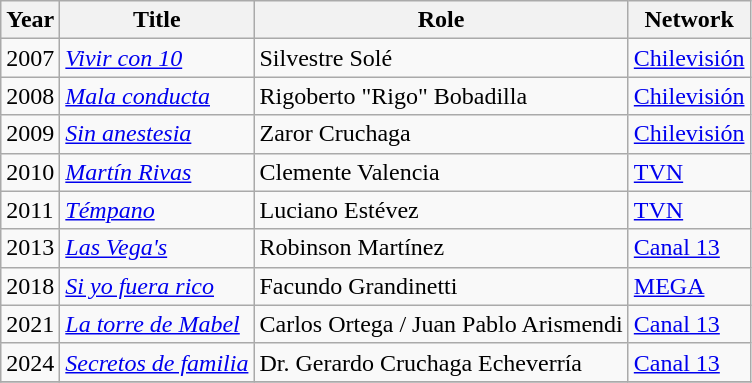<table class="wikitable">
<tr>
<th>Year</th>
<th>Title</th>
<th>Role</th>
<th>Network</th>
</tr>
<tr>
<td>2007</td>
<td><em><a href='#'>Vivir con 10</a></em></td>
<td>Silvestre Solé</td>
<td><a href='#'>Chilevisión</a></td>
</tr>
<tr>
<td>2008</td>
<td><em><a href='#'>Mala conducta</a></em></td>
<td>Rigoberto "Rigo" Bobadilla</td>
<td><a href='#'>Chilevisión</a></td>
</tr>
<tr>
<td>2009</td>
<td><em><a href='#'>Sin anestesia</a></em></td>
<td>Zaror Cruchaga</td>
<td><a href='#'>Chilevisión</a></td>
</tr>
<tr>
<td>2010</td>
<td><em><a href='#'>Martín Rivas</a></em></td>
<td>Clemente Valencia</td>
<td><a href='#'>TVN</a></td>
</tr>
<tr>
<td>2011</td>
<td><em><a href='#'>Témpano</a></em></td>
<td>Luciano Estévez</td>
<td><a href='#'>TVN</a></td>
</tr>
<tr>
<td>2013</td>
<td><em><a href='#'>Las Vega's</a></em></td>
<td>Robinson Martínez</td>
<td><a href='#'>Canal 13</a></td>
</tr>
<tr>
<td>2018</td>
<td><em><a href='#'>Si yo fuera rico</a></em></td>
<td>Facundo Grandinetti</td>
<td><a href='#'>MEGA</a></td>
</tr>
<tr>
<td>2021</td>
<td><em><a href='#'>La torre de Mabel</a></em></td>
<td>Carlos Ortega / Juan Pablo Arismendi</td>
<td><a href='#'>Canal 13</a></td>
</tr>
<tr>
<td>2024</td>
<td><em><a href='#'>Secretos de familia</a></em></td>
<td>Dr. Gerardo Cruchaga Echeverría</td>
<td><a href='#'>Canal 13</a></td>
</tr>
<tr>
</tr>
</table>
